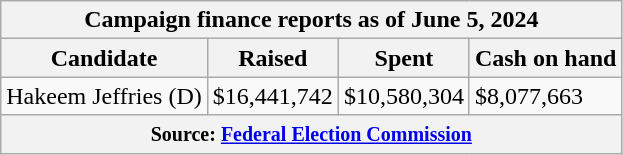<table class="wikitable sortable">
<tr>
<th colspan=4>Campaign finance reports as of June 5, 2024</th>
</tr>
<tr style="text-align:center;">
<th>Candidate</th>
<th>Raised</th>
<th>Spent</th>
<th>Cash on hand</th>
</tr>
<tr>
<td>Hakeem Jeffries (D)</td>
<td>$16,441,742</td>
<td>$10,580,304</td>
<td>$8,077,663</td>
</tr>
<tr>
<th colspan="4"><small>Source: <a href='#'>Federal Election Commission</a></small></th>
</tr>
</table>
